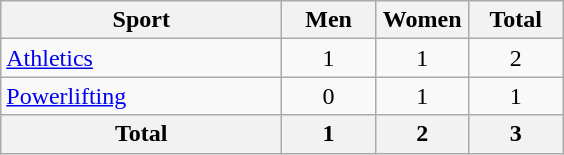<table class="wikitable sortable" style="text-align:center;">
<tr>
<th width=180>Sport</th>
<th width=55>Men</th>
<th width=55>Women</th>
<th width=55>Total</th>
</tr>
<tr>
<td align=left><a href='#'>Athletics</a></td>
<td>1</td>
<td>1</td>
<td>2</td>
</tr>
<tr>
<td align=left><a href='#'>Powerlifting</a></td>
<td>0</td>
<td>1</td>
<td>1</td>
</tr>
<tr>
<th>Total</th>
<th>1</th>
<th>2</th>
<th>3</th>
</tr>
</table>
